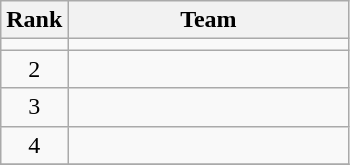<table class=wikitable style="text-align:center;">
<tr>
<th>Rank</th>
<th width=180>Team</th>
</tr>
<tr>
<td></td>
<td align=left></td>
</tr>
<tr>
<td>2</td>
<td align=left></td>
</tr>
<tr>
<td>3</td>
<td align=left></td>
</tr>
<tr>
<td>4</td>
<td align=left></td>
</tr>
<tr>
</tr>
</table>
